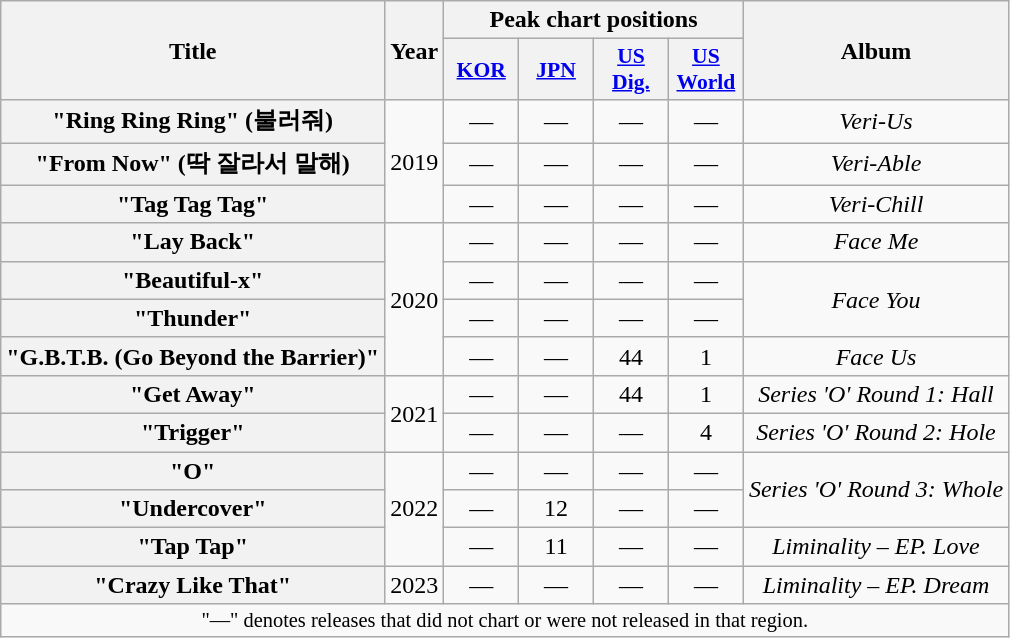<table class="wikitable plainrowheaders" style="text-align:center;">
<tr>
<th scope="col" rowspan="2">Title</th>
<th scope="col" rowspan="2">Year</th>
<th scope="col" colspan="4">Peak chart positions</th>
<th scope="col" rowspan="2">Album</th>
</tr>
<tr>
<th scope="col" style="width:3em;font-size:90%;"><a href='#'>KOR</a><br></th>
<th scope="col" style="width:3em;font-size:90%;"><a href='#'>JPN</a><br></th>
<th scope="col" style="width:3em;font-size:90%;"><a href='#'>US<br>Dig.</a><br></th>
<th scope="col" style="width:3em;font-size:90%;"><a href='#'>US<br>World</a><br></th>
</tr>
<tr>
<th scope="row">"Ring Ring Ring" (불러줘)</th>
<td rowspan="3">2019</td>
<td>—</td>
<td>—</td>
<td>—</td>
<td>—</td>
<td><em>Veri-Us</em></td>
</tr>
<tr>
<th scope="row">"From Now" (딱 잘라서 말해)</th>
<td>—</td>
<td>—</td>
<td>—</td>
<td>—</td>
<td><em>Veri-Able</em></td>
</tr>
<tr>
<th scope="row">"Tag Tag Tag"</th>
<td>—</td>
<td>—</td>
<td>—</td>
<td>—</td>
<td><em>Veri-Chill</em></td>
</tr>
<tr>
<th scope="row">"Lay Back"</th>
<td rowspan="4">2020</td>
<td>—</td>
<td>—</td>
<td>—</td>
<td>—</td>
<td><em>Face Me</em></td>
</tr>
<tr>
<th scope="row">"Beautiful-x"</th>
<td>—</td>
<td>—</td>
<td>—</td>
<td>—</td>
<td rowspan="2"><em>Face You</em></td>
</tr>
<tr>
<th scope="row">"Thunder"</th>
<td>—</td>
<td>—</td>
<td>—</td>
<td>—</td>
</tr>
<tr>
<th scope="row">"G.B.T.B. (Go Beyond the Barrier)"</th>
<td>—</td>
<td>—</td>
<td>44</td>
<td>1</td>
<td><em>Face Us</em></td>
</tr>
<tr>
<th scope="row">"Get Away"</th>
<td rowspan="2">2021</td>
<td>—</td>
<td>—</td>
<td>44</td>
<td>1</td>
<td><em>Series 'O' Round 1: Hall</em></td>
</tr>
<tr>
<th scope="row">"Trigger"</th>
<td>—</td>
<td>—</td>
<td>—</td>
<td>4</td>
<td><em>Series 'O' Round 2: Hole</em></td>
</tr>
<tr>
<th scope="row">"O"</th>
<td rowspan="3">2022</td>
<td>—</td>
<td>—</td>
<td>—</td>
<td>—</td>
<td rowspan="2"><em>Series 'O' Round 3: Whole</em></td>
</tr>
<tr>
<th scope="row">"Undercover"</th>
<td>—</td>
<td>12</td>
<td>—</td>
<td>—</td>
</tr>
<tr>
<th scope="row">"Tap Tap"</th>
<td>—</td>
<td>11</td>
<td>—</td>
<td>—</td>
<td><em>Liminality – EP. Love</em></td>
</tr>
<tr>
<th scope="row">"Crazy Like That"</th>
<td>2023</td>
<td>—</td>
<td>—</td>
<td>—</td>
<td>—</td>
<td><em>Liminality – EP. Dream</em></td>
</tr>
<tr>
<td colspan="7" style="font-size:85%;">"—" denotes releases that did not chart or were not released in that region.</td>
</tr>
</table>
